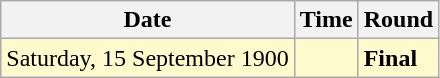<table class="wikitable">
<tr>
<th>Date</th>
<th>Time</th>
<th>Round</th>
</tr>
<tr style=background:lemonchiffon>
<td>Saturday, 15 September 1900</td>
<td></td>
<td><strong>Final</strong></td>
</tr>
</table>
